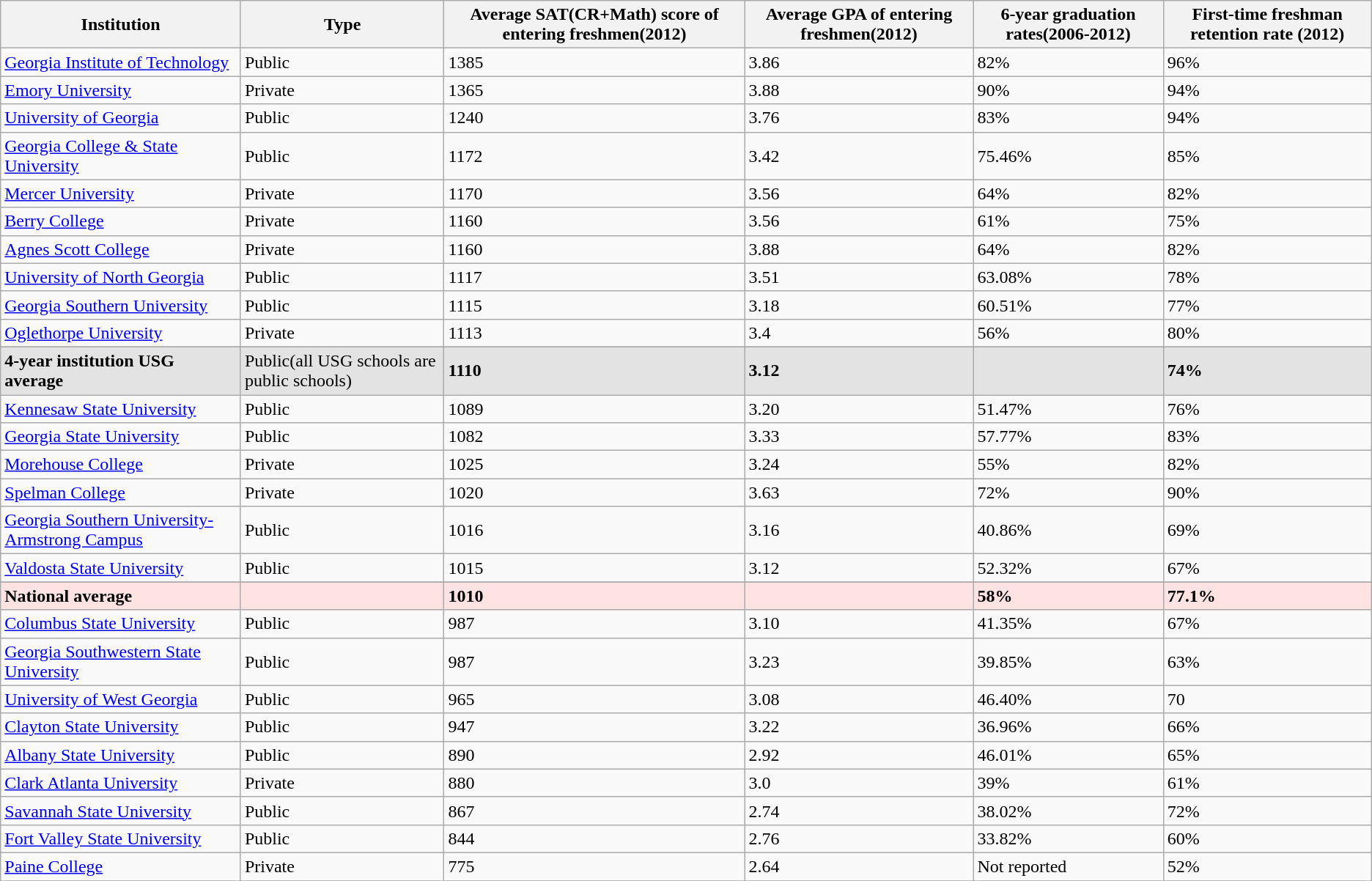<table class="wikitable sortable">
<tr>
<th>Institution</th>
<th>Type</th>
<th>Average SAT(CR+Math) score of entering freshmen(2012)</th>
<th>Average GPA of entering freshmen(2012)</th>
<th>6-year graduation rates(2006-2012)</th>
<th>First-time freshman retention rate (2012)</th>
</tr>
<tr>
<td><a href='#'>Georgia Institute of Technology</a></td>
<td>Public</td>
<td>1385</td>
<td>3.86</td>
<td>82%</td>
<td>96%</td>
</tr>
<tr>
<td><a href='#'>Emory University</a></td>
<td>Private</td>
<td>1365</td>
<td>3.88</td>
<td>90%</td>
<td>94%</td>
</tr>
<tr>
<td><a href='#'>University of Georgia</a></td>
<td>Public</td>
<td>1240</td>
<td>3.76</td>
<td>83%</td>
<td>94%</td>
</tr>
<tr>
<td><a href='#'>Georgia College & State University</a></td>
<td>Public</td>
<td>1172</td>
<td>3.42</td>
<td>75.46%</td>
<td>85%</td>
</tr>
<tr>
<td><a href='#'>Mercer University</a></td>
<td>Private</td>
<td>1170</td>
<td>3.56</td>
<td>64%</td>
<td>82%</td>
</tr>
<tr>
<td><a href='#'>Berry College</a></td>
<td>Private</td>
<td>1160</td>
<td>3.56</td>
<td>61%</td>
<td>75%</td>
</tr>
<tr>
<td><a href='#'>Agnes Scott College</a></td>
<td>Private</td>
<td>1160</td>
<td>3.88</td>
<td>64%</td>
<td>82%</td>
</tr>
<tr>
<td><a href='#'>University of North Georgia</a></td>
<td>Public</td>
<td>1117</td>
<td>3.51</td>
<td>63.08%</td>
<td>78%</td>
</tr>
<tr>
<td><a href='#'>Georgia Southern University</a></td>
<td>Public</td>
<td>1115</td>
<td>3.18</td>
<td>60.51%</td>
<td>77%</td>
</tr>
<tr>
<td><a href='#'>Oglethorpe University</a></td>
<td>Private</td>
<td>1113</td>
<td>3.4</td>
<td>56%</td>
<td>80%</td>
</tr>
<tr>
</tr>
<tr bgcolor=#e3e3e3>
<td><strong>4-year institution USG average</strong></td>
<td>Public(all USG schools are public schools)</td>
<td><strong>1110</strong></td>
<td><strong>3.12</strong></td>
<td></td>
<td><strong>74%</strong></td>
</tr>
<tr>
<td><a href='#'>Kennesaw State University</a> </td>
<td>Public</td>
<td>1089</td>
<td>3.20</td>
<td>51.47%</td>
<td>76%</td>
</tr>
<tr>
<td><a href='#'>Georgia State University</a></td>
<td>Public</td>
<td>1082</td>
<td>3.33</td>
<td>57.77%</td>
<td>83%</td>
</tr>
<tr>
<td><a href='#'>Morehouse College</a></td>
<td>Private</td>
<td>1025</td>
<td>3.24</td>
<td>55%</td>
<td>82%</td>
</tr>
<tr>
<td><a href='#'>Spelman College</a></td>
<td>Private</td>
<td>1020</td>
<td>3.63</td>
<td>72%</td>
<td>90%</td>
</tr>
<tr>
<td><a href='#'>Georgia Southern University-Armstrong Campus</a></td>
<td>Public</td>
<td>1016</td>
<td>3.16</td>
<td>40.86%</td>
<td>69%</td>
</tr>
<tr>
<td><a href='#'>Valdosta State University</a></td>
<td>Public</td>
<td>1015</td>
<td>3.12</td>
<td>52.32%</td>
<td>67%</td>
</tr>
<tr>
</tr>
<tr bgcolor=#ffe3e3>
<td><strong>National average</strong></td>
<td></td>
<td><strong>1010</strong></td>
<td></td>
<td><strong>58%</strong></td>
<td><strong>77.1%</strong></td>
</tr>
<tr>
<td><a href='#'>Columbus State University</a></td>
<td>Public</td>
<td>987</td>
<td>3.10</td>
<td>41.35%</td>
<td>67%</td>
</tr>
<tr>
<td><a href='#'>Georgia Southwestern State University</a></td>
<td>Public</td>
<td>987</td>
<td>3.23</td>
<td>39.85%</td>
<td>63%</td>
</tr>
<tr>
<td><a href='#'>University of West Georgia</a></td>
<td>Public</td>
<td>965</td>
<td>3.08</td>
<td>46.40%</td>
<td>70</td>
</tr>
<tr>
<td><a href='#'>Clayton State University</a></td>
<td>Public</td>
<td>947</td>
<td>3.22</td>
<td>36.96%</td>
<td>66%</td>
</tr>
<tr>
<td><a href='#'>Albany State University</a></td>
<td>Public</td>
<td>890</td>
<td>2.92</td>
<td>46.01%</td>
<td>65%</td>
</tr>
<tr>
<td><a href='#'>Clark Atlanta University</a></td>
<td>Private</td>
<td>880</td>
<td>3.0</td>
<td>39%</td>
<td>61%</td>
</tr>
<tr>
<td><a href='#'>Savannah State University</a></td>
<td>Public</td>
<td>867</td>
<td>2.74</td>
<td>38.02%</td>
<td>72%</td>
</tr>
<tr>
<td><a href='#'>Fort Valley State University</a></td>
<td>Public</td>
<td>844</td>
<td>2.76</td>
<td>33.82%</td>
<td>60%</td>
</tr>
<tr>
<td><a href='#'>Paine College</a></td>
<td>Private</td>
<td>775</td>
<td>2.64</td>
<td>Not reported</td>
<td>52%</td>
</tr>
<tr>
</tr>
</table>
